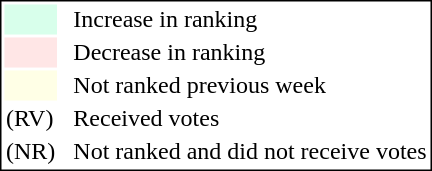<table style="border:1px solid black;">
<tr>
<td style="background:#D8FFEB; width:20px;"></td>
<td> </td>
<td>Increase in ranking</td>
</tr>
<tr>
<td style="background:#FFE6E6; width:20px;"></td>
<td> </td>
<td>Decrease in ranking</td>
</tr>
<tr>
<td style="background:#FFFFE6; width:20px;"></td>
<td> </td>
<td>Not ranked previous week</td>
</tr>
<tr>
<td>(RV)</td>
<td> </td>
<td>Received votes</td>
</tr>
<tr>
<td>(NR)</td>
<td> </td>
<td>Not ranked and did not receive votes</td>
</tr>
</table>
